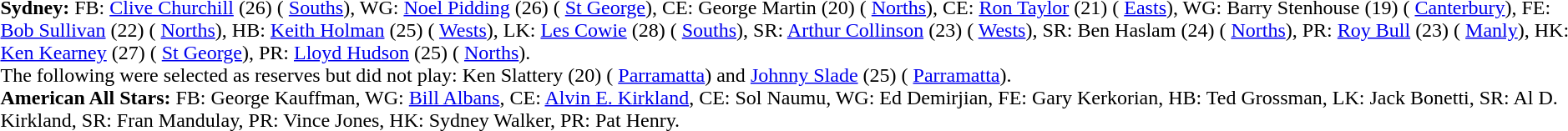<table width="100%" class="mw-collapsible mw-collapsed">
<tr>
<td valign="top" width="50%"><br><strong>Sydney:</strong> FB: <a href='#'>Clive Churchill</a> (26) ( <a href='#'>Souths</a>), WG: <a href='#'>Noel Pidding</a> (26) ( <a href='#'>St George</a>), CE: George Martin (20) ( <a href='#'>Norths</a>), CE: <a href='#'>Ron Taylor</a> (21) ( <a href='#'>Easts</a>), WG: Barry Stenhouse (19) ( <a href='#'>Canterbury</a>), FE: <a href='#'>Bob Sullivan</a> (22) ( <a href='#'>Norths</a>), HB: <a href='#'>Keith Holman</a> (25) ( <a href='#'>Wests</a>), LK: <a href='#'>Les Cowie</a> (28) ( <a href='#'>Souths</a>), SR: <a href='#'>Arthur Collinson</a> (23) ( <a href='#'>Wests</a>), SR: Ben Haslam (24) ( <a href='#'>Norths</a>), PR: <a href='#'>Roy Bull</a> (23) ( <a href='#'>Manly</a>), HK: <a href='#'>Ken Kearney</a> (27) ( <a href='#'>St George</a>), PR: <a href='#'>Lloyd Hudson</a> (25) ( <a href='#'>Norths</a>). <br> 
The following were selected as reserves but did not play: Ken Slattery (20) ( <a href='#'>Parramatta</a>) and <a href='#'>Johnny Slade</a> (25) ( <a href='#'>Parramatta</a>). <br>
<strong>American All Stars:</strong> FB: George Kauffman, WG: <a href='#'>Bill Albans</a>, CE: <a href='#'>Alvin E. Kirkland</a>, CE: Sol Naumu, WG: Ed Demirjian, FE: Gary Kerkorian, HB: Ted Grossman, LK: Jack Bonetti, SR: Al D. Kirkland, SR: Fran Mandulay, PR: Vince Jones, HK: Sydney Walker, PR: Pat Henry.</td>
</tr>
</table>
